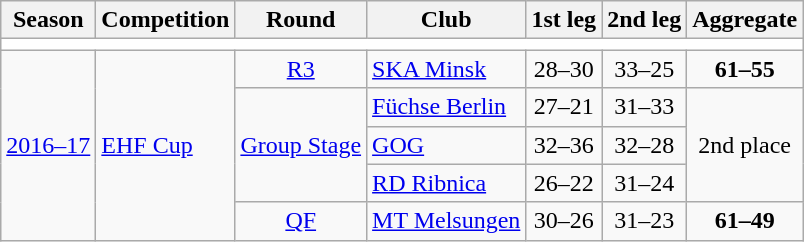<table class="wikitable">
<tr>
<th>Season</th>
<th>Competition</th>
<th>Round</th>
<th>Club</th>
<th>1st leg</th>
<th>2nd leg</th>
<th>Aggregate</th>
</tr>
<tr>
<td colspan="7" bgcolor=white></td>
</tr>
<tr>
<td rowspan="5"><a href='#'>2016–17</a></td>
<td rowspan="5"><a href='#'>EHF Cup</a></td>
<td style="text-align:center;"><a href='#'>R3</a></td>
<td> <a href='#'>SKA Minsk</a></td>
<td style="text-align:center;">28–30</td>
<td style="text-align:center;">33–25</td>
<td style="text-align:center;"><strong>61–55</strong></td>
</tr>
<tr>
<td rowspan="3" style="text-align:center;"><a href='#'>Group Stage</a></td>
<td> <a href='#'>Füchse Berlin</a></td>
<td style="text-align:center;">27–21</td>
<td style="text-align:center;">31–33</td>
<td rowspan="3" style="text-align:center;">2nd place</td>
</tr>
<tr>
<td> <a href='#'>GOG</a></td>
<td style="text-align:center;">32–36</td>
<td style="text-align:center;">32–28</td>
</tr>
<tr>
<td> <a href='#'>RD Ribnica</a></td>
<td style="text-align:center;">26–22</td>
<td style="text-align:center;">31–24</td>
</tr>
<tr>
<td style="text-align:center;"><a href='#'>QF</a></td>
<td> <a href='#'>MT Melsungen</a></td>
<td style="text-align:center;">30–26</td>
<td style="text-align:center;">31–23</td>
<td style="text-align:center;"><strong>61–49</strong></td>
</tr>
</table>
